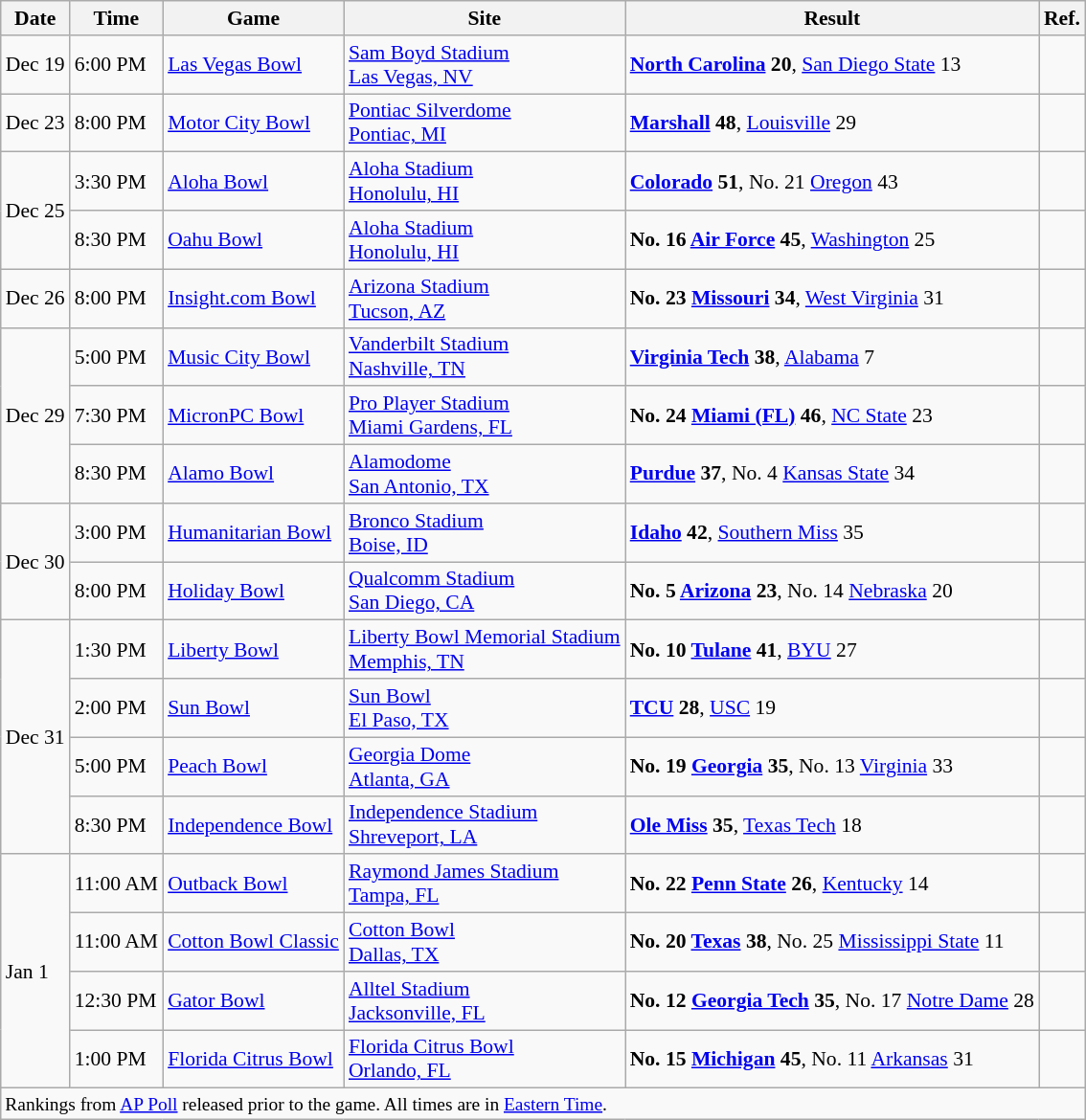<table class="wikitable" style="font-size:90%;"| ->
<tr>
<th>Date</th>
<th>Time</th>
<th>Game</th>
<th>Site</th>
<th>Result</th>
<th>Ref.</th>
</tr>
<tr>
<td>Dec 19</td>
<td>6:00 PM</td>
<td><a href='#'>Las Vegas Bowl</a></td>
<td><a href='#'>Sam Boyd Stadium</a><br><a href='#'>Las Vegas, NV</a></td>
<td><strong><a href='#'>North Carolina</a> 20</strong>, <a href='#'>San Diego State</a> 13</td>
<td></td>
</tr>
<tr>
<td>Dec 23</td>
<td>8:00 PM</td>
<td><a href='#'>Motor City Bowl</a></td>
<td><a href='#'>Pontiac Silverdome</a><br><a href='#'>Pontiac, MI</a></td>
<td><strong><a href='#'>Marshall</a> 48</strong>, <a href='#'>Louisville</a> 29</td>
<td></td>
</tr>
<tr>
<td rowspan=2>Dec 25</td>
<td>3:30 PM</td>
<td><a href='#'>Aloha Bowl</a></td>
<td><a href='#'>Aloha Stadium</a><br><a href='#'>Honolulu, HI</a></td>
<td><strong><a href='#'>Colorado</a> 51</strong>, No. 21 <a href='#'>Oregon</a> 43</td>
<td></td>
</tr>
<tr>
<td>8:30 PM</td>
<td><a href='#'>Oahu Bowl</a></td>
<td><a href='#'>Aloha Stadium</a><br><a href='#'>Honolulu, HI</a></td>
<td><strong>No. 16 <a href='#'>Air Force</a> 45</strong>, <a href='#'>Washington</a> 25</td>
<td></td>
</tr>
<tr>
<td>Dec 26</td>
<td>8:00 PM</td>
<td><a href='#'>Insight.com Bowl</a></td>
<td><a href='#'>Arizona Stadium</a><br><a href='#'>Tucson, AZ</a></td>
<td><strong>No. 23 <a href='#'>Missouri</a> 34</strong>, <a href='#'>West Virginia</a> 31</td>
<td></td>
</tr>
<tr>
<td rowspan=3>Dec 29</td>
<td>5:00 PM</td>
<td><a href='#'>Music City Bowl</a></td>
<td><a href='#'>Vanderbilt Stadium</a><br><a href='#'>Nashville, TN</a></td>
<td><strong><a href='#'>Virginia Tech</a> 38</strong>, <a href='#'>Alabama</a> 7</td>
<td></td>
</tr>
<tr>
<td>7:30 PM</td>
<td><a href='#'>MicronPC Bowl</a></td>
<td><a href='#'>Pro Player Stadium</a><br><a href='#'>Miami Gardens, FL</a></td>
<td><strong>No. 24 <a href='#'>Miami (FL)</a> 46</strong>, <a href='#'>NC State</a> 23</td>
<td></td>
</tr>
<tr>
<td>8:30 PM</td>
<td><a href='#'>Alamo Bowl</a></td>
<td><a href='#'>Alamodome</a><br><a href='#'>San Antonio, TX</a></td>
<td><strong><a href='#'>Purdue</a> 37</strong>, No. 4 <a href='#'>Kansas State</a> 34</td>
<td></td>
</tr>
<tr>
<td rowspan=2>Dec 30</td>
<td>3:00 PM</td>
<td><a href='#'>Humanitarian Bowl</a></td>
<td><a href='#'>Bronco Stadium</a><br><a href='#'>Boise, ID</a></td>
<td><strong><a href='#'>Idaho</a> 42</strong>, <a href='#'>Southern Miss</a> 35</td>
<td></td>
</tr>
<tr>
<td>8:00 PM</td>
<td><a href='#'>Holiday Bowl</a></td>
<td><a href='#'>Qualcomm Stadium</a><br><a href='#'>San Diego, CA</a></td>
<td><strong>No. 5 <a href='#'>Arizona</a> 23</strong>, No. 14 <a href='#'>Nebraska</a> 20</td>
<td></td>
</tr>
<tr>
<td rowspan=4>Dec 31</td>
<td>1:30 PM</td>
<td><a href='#'>Liberty Bowl</a></td>
<td><a href='#'>Liberty Bowl Memorial Stadium</a><br><a href='#'>Memphis, TN</a></td>
<td><strong>No. 10 <a href='#'>Tulane</a> 41</strong>, <a href='#'>BYU</a> 27</td>
<td></td>
</tr>
<tr>
<td>2:00 PM</td>
<td><a href='#'>Sun Bowl</a></td>
<td><a href='#'>Sun Bowl</a><br><a href='#'>El Paso, TX</a></td>
<td><strong><a href='#'>TCU</a> 28</strong>, <a href='#'>USC</a> 19</td>
<td></td>
</tr>
<tr>
<td>5:00 PM</td>
<td><a href='#'>Peach Bowl</a></td>
<td><a href='#'>Georgia Dome</a><br><a href='#'>Atlanta, GA</a></td>
<td><strong>No. 19 <a href='#'>Georgia</a> 35</strong>, No. 13 <a href='#'>Virginia</a> 33</td>
<td></td>
</tr>
<tr>
<td>8:30 PM</td>
<td><a href='#'>Independence Bowl</a></td>
<td><a href='#'>Independence Stadium</a><br><a href='#'>Shreveport, LA</a></td>
<td><strong><a href='#'>Ole Miss</a> 35</strong>, <a href='#'>Texas Tech</a> 18</td>
<td></td>
</tr>
<tr>
<td rowspan=4>Jan 1</td>
<td>11:00 AM</td>
<td><a href='#'>Outback Bowl</a></td>
<td><a href='#'>Raymond James Stadium</a><br><a href='#'>Tampa, FL</a></td>
<td><strong>No. 22 <a href='#'>Penn State</a> 26</strong>, <a href='#'>Kentucky</a> 14</td>
<td></td>
</tr>
<tr>
<td>11:00 AM</td>
<td><a href='#'>Cotton Bowl Classic</a></td>
<td><a href='#'>Cotton Bowl</a><br><a href='#'>Dallas, TX</a></td>
<td><strong>No. 20 <a href='#'>Texas</a> 38</strong>, No. 25 <a href='#'>Mississippi State</a> 11</td>
<td></td>
</tr>
<tr>
<td>12:30 PM</td>
<td><a href='#'>Gator Bowl</a></td>
<td><a href='#'>Alltel Stadium</a><br><a href='#'>Jacksonville, FL</a></td>
<td><strong>No. 12 <a href='#'>Georgia Tech</a> 35</strong>, No. 17 <a href='#'>Notre Dame</a> 28</td>
<td></td>
</tr>
<tr>
<td>1:00 PM</td>
<td><a href='#'>Florida Citrus Bowl</a></td>
<td><a href='#'>Florida Citrus Bowl</a><br><a href='#'>Orlando, FL</a></td>
<td><strong>No. 15 <a href='#'>Michigan</a> 45</strong>, No. 11 <a href='#'>Arkansas</a> 31</td>
<td></td>
</tr>
<tr>
<td colspan=6 style="font-size:90%;">Rankings from <a href='#'>AP Poll</a> released prior to the game. All times are in <a href='#'>Eastern Time</a>.</td>
</tr>
</table>
